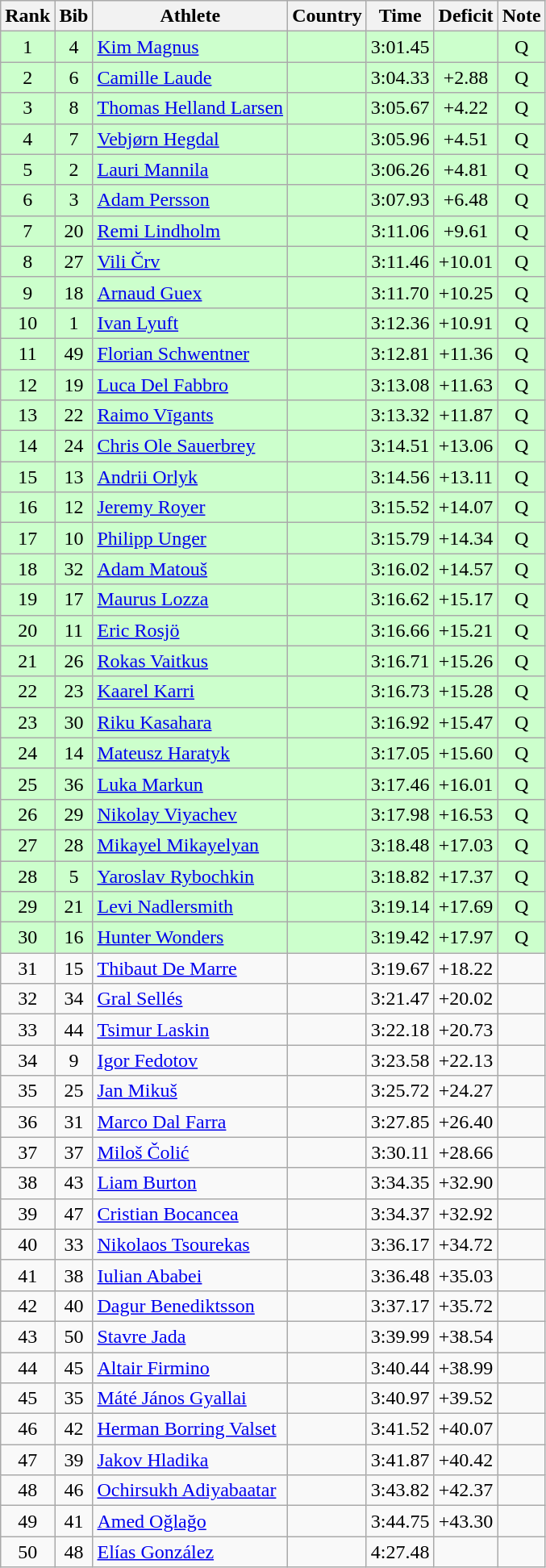<table class="wikitable sortable" style="text-align:center">
<tr>
<th>Rank</th>
<th>Bib</th>
<th>Athlete</th>
<th>Country</th>
<th>Time</th>
<th>Deficit</th>
<th>Note</th>
</tr>
<tr bgcolor=ccffcc>
<td>1</td>
<td>4</td>
<td align=left><a href='#'>Kim Magnus</a></td>
<td align=left></td>
<td>3:01.45</td>
<td></td>
<td>Q</td>
</tr>
<tr bgcolor=ccffcc>
<td>2</td>
<td>6</td>
<td align=left><a href='#'>Camille Laude</a></td>
<td align=left></td>
<td>3:04.33</td>
<td>+2.88</td>
<td>Q</td>
</tr>
<tr bgcolor=ccffcc>
<td>3</td>
<td>8</td>
<td align=left><a href='#'>Thomas Helland Larsen</a></td>
<td align=left></td>
<td>3:05.67</td>
<td>+4.22</td>
<td>Q</td>
</tr>
<tr bgcolor=ccffcc>
<td>4</td>
<td>7</td>
<td align=left><a href='#'>Vebjørn Hegdal</a></td>
<td align=left></td>
<td>3:05.96</td>
<td>+4.51</td>
<td>Q</td>
</tr>
<tr bgcolor=ccffcc>
<td>5</td>
<td>2</td>
<td align=left><a href='#'>Lauri Mannila</a></td>
<td align=left></td>
<td>3:06.26</td>
<td>+4.81</td>
<td>Q</td>
</tr>
<tr bgcolor=ccffcc>
<td>6</td>
<td>3</td>
<td align=left><a href='#'>Adam Persson</a></td>
<td align=left></td>
<td>3:07.93</td>
<td>+6.48</td>
<td>Q</td>
</tr>
<tr bgcolor=ccffcc>
<td>7</td>
<td>20</td>
<td align=left><a href='#'>Remi Lindholm</a></td>
<td align=left></td>
<td>3:11.06</td>
<td>+9.61</td>
<td>Q</td>
</tr>
<tr bgcolor=ccffcc>
<td>8</td>
<td>27</td>
<td align=left><a href='#'>Vili Črv</a></td>
<td align=left></td>
<td>3:11.46</td>
<td>+10.01</td>
<td>Q</td>
</tr>
<tr bgcolor=ccffcc>
<td>9</td>
<td>18</td>
<td align=left><a href='#'>Arnaud Guex</a></td>
<td align=left></td>
<td>3:11.70</td>
<td>+10.25</td>
<td>Q</td>
</tr>
<tr bgcolor=ccffcc>
<td>10</td>
<td>1</td>
<td align=left><a href='#'>Ivan Lyuft</a></td>
<td align=left></td>
<td>3:12.36</td>
<td>+10.91</td>
<td>Q</td>
</tr>
<tr bgcolor=ccffcc>
<td>11</td>
<td>49</td>
<td align=left><a href='#'>Florian Schwentner</a></td>
<td align=left></td>
<td>3:12.81</td>
<td>+11.36</td>
<td>Q</td>
</tr>
<tr bgcolor=ccffcc>
<td>12</td>
<td>19</td>
<td align=left><a href='#'>Luca Del Fabbro</a></td>
<td align=left></td>
<td>3:13.08</td>
<td>+11.63</td>
<td>Q</td>
</tr>
<tr bgcolor=ccffcc>
<td>13</td>
<td>22</td>
<td align=left><a href='#'>Raimo Vīgants</a></td>
<td align=left></td>
<td>3:13.32</td>
<td>+11.87</td>
<td>Q</td>
</tr>
<tr bgcolor=ccffcc>
<td>14</td>
<td>24</td>
<td align=left><a href='#'>Chris Ole Sauerbrey</a></td>
<td align=left></td>
<td>3:14.51</td>
<td>+13.06</td>
<td>Q</td>
</tr>
<tr bgcolor=ccffcc>
<td>15</td>
<td>13</td>
<td align=left><a href='#'>Andrii Orlyk</a></td>
<td align=left></td>
<td>3:14.56</td>
<td>+13.11</td>
<td>Q</td>
</tr>
<tr bgcolor=ccffcc>
<td>16</td>
<td>12</td>
<td align=left><a href='#'>Jeremy Royer</a></td>
<td align=left></td>
<td>3:15.52</td>
<td>+14.07</td>
<td>Q</td>
</tr>
<tr bgcolor=ccffcc>
<td>17</td>
<td>10</td>
<td align=left><a href='#'>Philipp Unger</a></td>
<td align=left></td>
<td>3:15.79</td>
<td>+14.34</td>
<td>Q</td>
</tr>
<tr bgcolor=ccffcc>
<td>18</td>
<td>32</td>
<td align=left><a href='#'>Adam Matouš</a></td>
<td align=left></td>
<td>3:16.02</td>
<td>+14.57</td>
<td>Q</td>
</tr>
<tr bgcolor=ccffcc>
<td>19</td>
<td>17</td>
<td align=left><a href='#'>Maurus Lozza</a></td>
<td align=left></td>
<td>3:16.62</td>
<td>+15.17</td>
<td>Q</td>
</tr>
<tr bgcolor=ccffcc>
<td>20</td>
<td>11</td>
<td align=left><a href='#'>Eric Rosjö</a></td>
<td align=left></td>
<td>3:16.66</td>
<td>+15.21</td>
<td>Q</td>
</tr>
<tr bgcolor=ccffcc>
<td>21</td>
<td>26</td>
<td align=left><a href='#'>Rokas Vaitkus</a></td>
<td align=left></td>
<td>3:16.71</td>
<td>+15.26</td>
<td>Q</td>
</tr>
<tr bgcolor=ccffcc>
<td>22</td>
<td>23</td>
<td align=left><a href='#'>Kaarel Karri</a></td>
<td align=left></td>
<td>3:16.73</td>
<td>+15.28</td>
<td>Q</td>
</tr>
<tr bgcolor=ccffcc>
<td>23</td>
<td>30</td>
<td align=left><a href='#'>Riku Kasahara</a></td>
<td align=left></td>
<td>3:16.92</td>
<td>+15.47</td>
<td>Q</td>
</tr>
<tr bgcolor=ccffcc>
<td>24</td>
<td>14</td>
<td align=left><a href='#'>Mateusz Haratyk</a></td>
<td align=left></td>
<td>3:17.05</td>
<td>+15.60</td>
<td>Q</td>
</tr>
<tr bgcolor=ccffcc>
<td>25</td>
<td>36</td>
<td align=left><a href='#'>Luka Markun</a></td>
<td align=left></td>
<td>3:17.46</td>
<td>+16.01</td>
<td>Q</td>
</tr>
<tr bgcolor=ccffcc>
<td>26</td>
<td>29</td>
<td align=left><a href='#'>Nikolay Viyachev</a></td>
<td align=left></td>
<td>3:17.98</td>
<td>+16.53</td>
<td>Q</td>
</tr>
<tr bgcolor=ccffcc>
<td>27</td>
<td>28</td>
<td align=left><a href='#'>Mikayel Mikayelyan</a></td>
<td align=left></td>
<td>3:18.48</td>
<td>+17.03</td>
<td>Q</td>
</tr>
<tr bgcolor=ccffcc>
<td>28</td>
<td>5</td>
<td align=left><a href='#'>Yaroslav Rybochkin</a></td>
<td align=left></td>
<td>3:18.82</td>
<td>+17.37</td>
<td>Q</td>
</tr>
<tr bgcolor=ccffcc>
<td>29</td>
<td>21</td>
<td align=left><a href='#'>Levi Nadlersmith</a></td>
<td align=left></td>
<td>3:19.14</td>
<td>+17.69</td>
<td>Q</td>
</tr>
<tr bgcolor=ccffcc>
<td>30</td>
<td>16</td>
<td align=left><a href='#'>Hunter Wonders</a></td>
<td align=left></td>
<td>3:19.42</td>
<td>+17.97</td>
<td>Q</td>
</tr>
<tr>
<td>31</td>
<td>15</td>
<td align=left><a href='#'>Thibaut De Marre</a></td>
<td align=left></td>
<td>3:19.67</td>
<td>+18.22</td>
<td></td>
</tr>
<tr>
<td>32</td>
<td>34</td>
<td align=left><a href='#'>Gral Sellés</a></td>
<td align=left></td>
<td>3:21.47</td>
<td>+20.02</td>
<td></td>
</tr>
<tr>
<td>33</td>
<td>44</td>
<td align=left><a href='#'>Tsimur Laskin</a></td>
<td align=left></td>
<td>3:22.18</td>
<td>+20.73</td>
<td></td>
</tr>
<tr>
<td>34</td>
<td>9</td>
<td align=left><a href='#'>Igor Fedotov</a></td>
<td align=left></td>
<td>3:23.58</td>
<td>+22.13</td>
<td></td>
</tr>
<tr>
<td>35</td>
<td>25</td>
<td align=left><a href='#'>Jan Mikuš</a></td>
<td align=left></td>
<td>3:25.72</td>
<td>+24.27</td>
<td></td>
</tr>
<tr>
<td>36</td>
<td>31</td>
<td align=left><a href='#'>Marco Dal Farra</a></td>
<td align=left></td>
<td>3:27.85</td>
<td>+26.40</td>
<td></td>
</tr>
<tr>
<td>37</td>
<td>37</td>
<td align=left><a href='#'>Miloš Čolić</a></td>
<td align=left></td>
<td>3:30.11</td>
<td>+28.66</td>
<td></td>
</tr>
<tr>
<td>38</td>
<td>43</td>
<td align=left><a href='#'>Liam Burton</a></td>
<td align=left></td>
<td>3:34.35</td>
<td>+32.90</td>
<td></td>
</tr>
<tr>
<td>39</td>
<td>47</td>
<td align=left><a href='#'>Cristian Bocancea</a></td>
<td align=left></td>
<td>3:34.37</td>
<td>+32.92</td>
<td></td>
</tr>
<tr>
<td>40</td>
<td>33</td>
<td align=left><a href='#'>Nikolaos Tsourekas</a></td>
<td align=left></td>
<td>3:36.17</td>
<td>+34.72</td>
<td></td>
</tr>
<tr>
<td>41</td>
<td>38</td>
<td align=left><a href='#'>Iulian Ababei</a></td>
<td align=left></td>
<td>3:36.48</td>
<td>+35.03</td>
<td></td>
</tr>
<tr>
<td>42</td>
<td>40</td>
<td align=left><a href='#'>Dagur Benediktsson</a></td>
<td align=left></td>
<td>3:37.17</td>
<td>+35.72</td>
<td></td>
</tr>
<tr>
<td>43</td>
<td>50</td>
<td align=left><a href='#'>Stavre Jada</a></td>
<td align=left></td>
<td>3:39.99</td>
<td>+38.54</td>
<td></td>
</tr>
<tr>
<td>44</td>
<td>45</td>
<td align=left><a href='#'>Altair Firmino</a></td>
<td align=left></td>
<td>3:40.44</td>
<td>+38.99</td>
<td></td>
</tr>
<tr>
<td>45</td>
<td>35</td>
<td align=left><a href='#'>Máté János Gyallai</a></td>
<td align=left></td>
<td>3:40.97</td>
<td>+39.52</td>
<td></td>
</tr>
<tr>
<td>46</td>
<td>42</td>
<td align=left><a href='#'>Herman Borring Valset</a></td>
<td align=left></td>
<td>3:41.52</td>
<td>+40.07</td>
<td></td>
</tr>
<tr>
<td>47</td>
<td>39</td>
<td align=left><a href='#'>Jakov Hladika</a></td>
<td align=left></td>
<td>3:41.87</td>
<td>+40.42</td>
<td></td>
</tr>
<tr>
<td>48</td>
<td>46</td>
<td align=left><a href='#'>Ochirsukh Adiyabaatar</a></td>
<td align=left></td>
<td>3:43.82</td>
<td>+42.37</td>
<td></td>
</tr>
<tr>
<td>49</td>
<td>41</td>
<td align=left><a href='#'>Amed Oğlağo</a></td>
<td align=left></td>
<td>3:44.75</td>
<td>+43.30</td>
<td></td>
</tr>
<tr>
<td>50</td>
<td>48</td>
<td align=left><a href='#'>Elías González</a></td>
<td align=left></td>
<td>4:27.48</td>
<td></td>
<td></td>
</tr>
</table>
